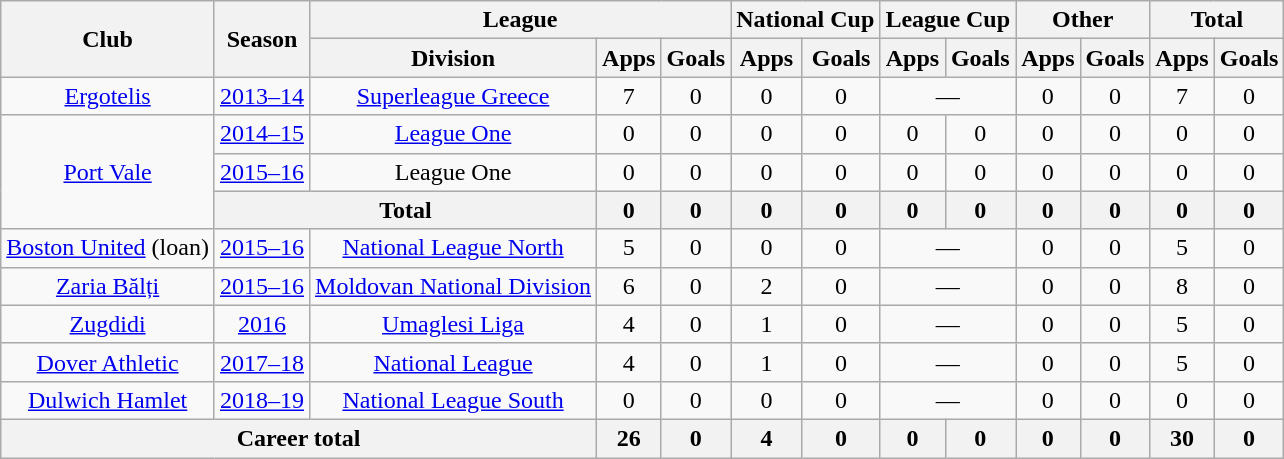<table class="wikitable" style="text-align: center">
<tr>
<th rowspan="2">Club</th>
<th rowspan="2">Season</th>
<th colspan="3">League</th>
<th colspan="2">National Cup</th>
<th colspan="2">League Cup</th>
<th colspan="2">Other</th>
<th colspan="2">Total</th>
</tr>
<tr>
<th>Division</th>
<th>Apps</th>
<th>Goals</th>
<th>Apps</th>
<th>Goals</th>
<th>Apps</th>
<th>Goals</th>
<th>Apps</th>
<th>Goals</th>
<th>Apps</th>
<th>Goals</th>
</tr>
<tr>
<td><a href='#'>Ergotelis</a></td>
<td><a href='#'>2013–14</a></td>
<td><a href='#'>Superleague Greece</a></td>
<td>7</td>
<td>0</td>
<td>0</td>
<td>0</td>
<td colspan="2">—</td>
<td>0</td>
<td>0</td>
<td>7</td>
<td>0</td>
</tr>
<tr>
<td rowspan="3"><a href='#'>Port Vale</a></td>
<td><a href='#'>2014–15</a></td>
<td><a href='#'>League One</a></td>
<td>0</td>
<td>0</td>
<td>0</td>
<td>0</td>
<td>0</td>
<td>0</td>
<td>0</td>
<td>0</td>
<td>0</td>
<td>0</td>
</tr>
<tr>
<td><a href='#'>2015–16</a></td>
<td>League One</td>
<td>0</td>
<td>0</td>
<td>0</td>
<td>0</td>
<td>0</td>
<td>0</td>
<td>0</td>
<td>0</td>
<td>0</td>
<td>0</td>
</tr>
<tr>
<th colspan="2">Total</th>
<th>0</th>
<th>0</th>
<th>0</th>
<th>0</th>
<th>0</th>
<th>0</th>
<th>0</th>
<th>0</th>
<th>0</th>
<th>0</th>
</tr>
<tr>
<td><a href='#'>Boston United</a> (loan)</td>
<td><a href='#'>2015–16</a></td>
<td><a href='#'>National League North</a></td>
<td>5</td>
<td>0</td>
<td>0</td>
<td>0</td>
<td colspan="2">—</td>
<td>0</td>
<td>0</td>
<td>5</td>
<td>0</td>
</tr>
<tr>
<td><a href='#'>Zaria Bălți</a></td>
<td><a href='#'>2015–16</a></td>
<td><a href='#'>Moldovan National Division</a></td>
<td>6</td>
<td>0</td>
<td>2</td>
<td>0</td>
<td colspan="2">—</td>
<td>0</td>
<td>0</td>
<td>8</td>
<td>0</td>
</tr>
<tr>
<td><a href='#'>Zugdidi</a></td>
<td><a href='#'>2016</a></td>
<td><a href='#'>Umaglesi Liga</a></td>
<td>4</td>
<td>0</td>
<td>1</td>
<td>0</td>
<td colspan="2">—</td>
<td>0</td>
<td>0</td>
<td>5</td>
<td>0</td>
</tr>
<tr>
<td><a href='#'>Dover Athletic</a></td>
<td><a href='#'>2017–18</a></td>
<td><a href='#'>National League</a></td>
<td>4</td>
<td>0</td>
<td>1</td>
<td>0</td>
<td colspan="2">—</td>
<td>0</td>
<td>0</td>
<td>5</td>
<td>0</td>
</tr>
<tr>
<td><a href='#'>Dulwich Hamlet</a></td>
<td><a href='#'>2018–19</a></td>
<td><a href='#'>National League South</a></td>
<td>0</td>
<td>0</td>
<td>0</td>
<td>0</td>
<td colspan="2">—</td>
<td>0</td>
<td>0</td>
<td>0</td>
<td>0</td>
</tr>
<tr>
<th colspan="3">Career total</th>
<th>26</th>
<th>0</th>
<th>4</th>
<th>0</th>
<th>0</th>
<th>0</th>
<th>0</th>
<th>0</th>
<th>30</th>
<th>0</th>
</tr>
</table>
